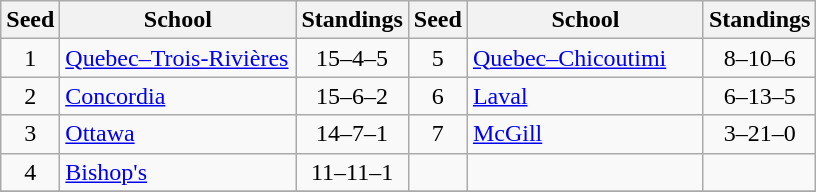<table class="wikitable">
<tr>
<th>Seed</th>
<th style="width:150px">School</th>
<th>Standings</th>
<th>Seed</th>
<th style="width:150px">School</th>
<th>Standings</th>
</tr>
<tr>
<td align=center>1</td>
<td><a href='#'>Quebec–Trois-Rivières</a></td>
<td align=center>15–4–5</td>
<td align=center>5</td>
<td><a href='#'>Quebec–Chicoutimi</a></td>
<td align=center>8–10–6</td>
</tr>
<tr>
<td align=center>2</td>
<td><a href='#'>Concordia</a></td>
<td align=center>15–6–2</td>
<td align=center>6</td>
<td><a href='#'>Laval</a></td>
<td align=center>6–13–5</td>
</tr>
<tr>
<td align=center>3</td>
<td><a href='#'>Ottawa</a></td>
<td align=center>14–7–1</td>
<td align=center>7</td>
<td><a href='#'>McGill</a></td>
<td align=center>3–21–0</td>
</tr>
<tr>
<td align=center>4</td>
<td><a href='#'>Bishop's</a></td>
<td align=center>11–11–1</td>
<td></td>
<td></td>
<td></td>
</tr>
<tr>
</tr>
</table>
